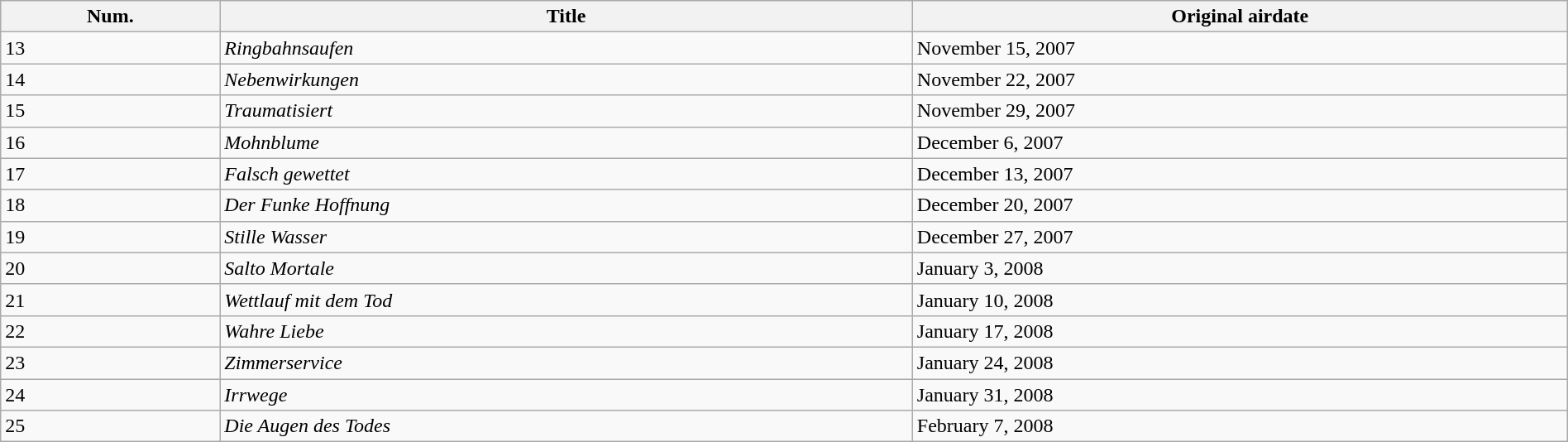<table class="wikitable" width=100%>
<tr>
<th>Num.</th>
<th>Title</th>
<th>Original airdate</th>
</tr>
<tr>
<td>13</td>
<td><em>Ringbahnsaufen</em></td>
<td>November 15, 2007</td>
</tr>
<tr>
<td>14</td>
<td><em>Nebenwirkungen</em></td>
<td>November 22, 2007</td>
</tr>
<tr>
<td>15</td>
<td><em>Traumatisiert</em></td>
<td>November 29, 2007</td>
</tr>
<tr>
<td>16</td>
<td><em>Mohnblume</em></td>
<td>December 6, 2007</td>
</tr>
<tr>
<td>17</td>
<td><em>Falsch gewettet</em></td>
<td>December 13, 2007</td>
</tr>
<tr>
<td>18</td>
<td><em>Der Funke Hoffnung</em></td>
<td>December 20, 2007</td>
</tr>
<tr>
<td>19</td>
<td><em>Stille Wasser</em></td>
<td>December 27, 2007</td>
</tr>
<tr>
<td>20</td>
<td><em>Salto Mortale</em></td>
<td>January 3, 2008</td>
</tr>
<tr>
<td>21</td>
<td><em>Wettlauf mit dem Tod</em></td>
<td>January 10, 2008</td>
</tr>
<tr>
<td>22</td>
<td><em>Wahre Liebe</em></td>
<td>January 17, 2008</td>
</tr>
<tr>
<td>23</td>
<td><em>Zimmerservice</em></td>
<td>January 24, 2008</td>
</tr>
<tr>
<td>24</td>
<td><em>Irrwege</em></td>
<td>January 31, 2008</td>
</tr>
<tr>
<td>25</td>
<td><em>Die Augen des Todes</em></td>
<td>February 7, 2008</td>
</tr>
</table>
